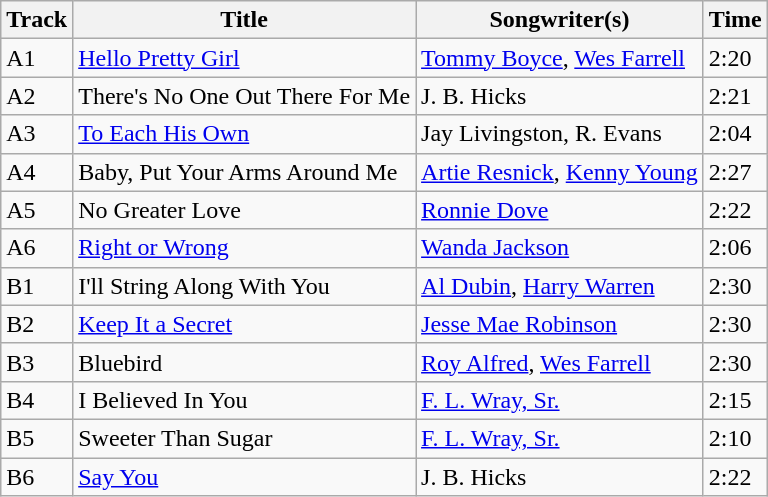<table class="wikitable">
<tr>
<th>Track</th>
<th>Title</th>
<th>Songwriter(s)</th>
<th>Time</th>
</tr>
<tr>
<td>A1</td>
<td><a href='#'>Hello Pretty Girl</a></td>
<td><a href='#'>Tommy Boyce</a>, <a href='#'>Wes Farrell</a></td>
<td>2:20</td>
</tr>
<tr>
<td>A2</td>
<td>There's No One Out There For Me</td>
<td>J. B. Hicks</td>
<td>2:21</td>
</tr>
<tr>
<td>A3</td>
<td><a href='#'>To Each His Own</a></td>
<td>Jay Livingston, R. Evans</td>
<td>2:04</td>
</tr>
<tr>
<td>A4</td>
<td>Baby, Put Your Arms Around Me</td>
<td><a href='#'>Artie Resnick</a>, <a href='#'>Kenny Young</a></td>
<td>2:27</td>
</tr>
<tr>
<td>A5</td>
<td>No Greater Love</td>
<td><a href='#'>Ronnie Dove</a></td>
<td>2:22</td>
</tr>
<tr>
<td>A6</td>
<td><a href='#'>Right or Wrong</a></td>
<td><a href='#'>Wanda Jackson</a></td>
<td>2:06</td>
</tr>
<tr>
<td>B1</td>
<td>I'll String Along With You</td>
<td><a href='#'>Al Dubin</a>, <a href='#'>Harry Warren</a></td>
<td>2:30</td>
</tr>
<tr>
<td>B2</td>
<td><a href='#'>Keep It a Secret</a></td>
<td><a href='#'>Jesse Mae Robinson</a></td>
<td>2:30</td>
</tr>
<tr>
<td>B3</td>
<td>Bluebird</td>
<td><a href='#'>Roy Alfred</a>, <a href='#'>Wes Farrell</a></td>
<td>2:30</td>
</tr>
<tr>
<td>B4</td>
<td>I Believed In You</td>
<td><a href='#'>F. L. Wray, Sr.</a></td>
<td>2:15</td>
</tr>
<tr>
<td>B5</td>
<td>Sweeter Than Sugar</td>
<td><a href='#'>F. L. Wray, Sr.</a></td>
<td>2:10</td>
</tr>
<tr>
<td>B6</td>
<td><a href='#'>Say You</a></td>
<td>J. B. Hicks</td>
<td>2:22</td>
</tr>
</table>
